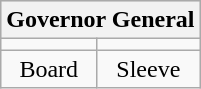<table class="wikitable" style="border:thin solid darkgray; padding:0.2em;">
<tr style="background:#ddd;">
<th colspan="2">Governor General</th>
</tr>
<tr align="center">
<td></td>
<td></td>
</tr>
<tr align="center">
<td>Board</td>
<td>Sleeve</td>
</tr>
</table>
